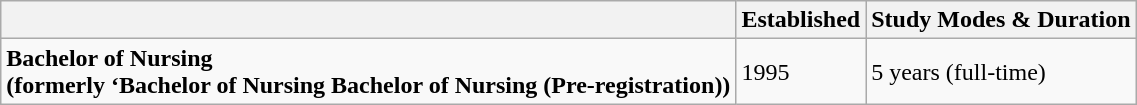<table class="wikitable">
<tr>
<th></th>
<th>Established</th>
<th>Study Modes & Duration</th>
</tr>
<tr>
<td><strong>Bachelor of Nursing</strong><br><strong>(formerly ‘Bachelor of Nursing Bachelor of Nursing (Pre-registration))</strong></td>
<td>1995</td>
<td>5 years (full-time)</td>
</tr>
</table>
